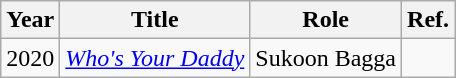<table class="wikitable">
<tr>
<th>Year</th>
<th>Title</th>
<th>Role</th>
<th>Ref.</th>
</tr>
<tr>
<td>2020</td>
<td><a href='#'><em>Who's Your Daddy</em></a></td>
<td>Sukoon Bagga</td>
<td></td>
</tr>
</table>
